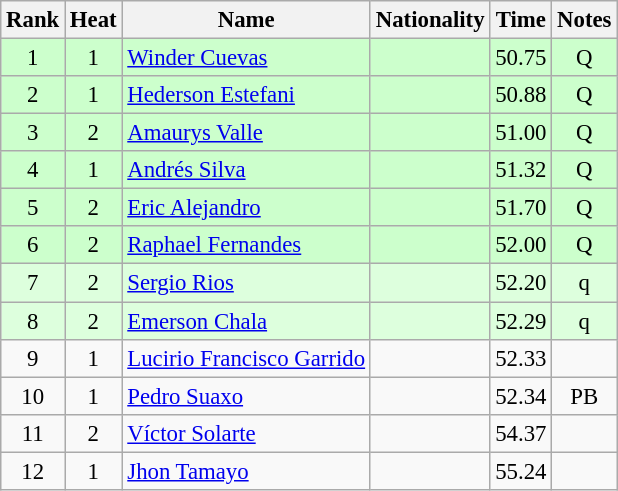<table class="wikitable sortable" style="text-align:center;font-size:95%">
<tr>
<th>Rank</th>
<th>Heat</th>
<th>Name</th>
<th>Nationality</th>
<th>Time</th>
<th>Notes</th>
</tr>
<tr bgcolor=ccffcc>
<td>1</td>
<td>1</td>
<td align=left><a href='#'>Winder Cuevas</a></td>
<td align=left></td>
<td>50.75</td>
<td>Q</td>
</tr>
<tr bgcolor=ccffcc>
<td>2</td>
<td>1</td>
<td align=left><a href='#'>Hederson Estefani</a></td>
<td align=left></td>
<td>50.88</td>
<td>Q</td>
</tr>
<tr bgcolor=ccffcc>
<td>3</td>
<td>2</td>
<td align=left><a href='#'>Amaurys Valle</a></td>
<td align=left></td>
<td>51.00</td>
<td>Q</td>
</tr>
<tr bgcolor=ccffcc>
<td>4</td>
<td>1</td>
<td align=left><a href='#'>Andrés Silva</a></td>
<td align=left></td>
<td>51.32</td>
<td>Q</td>
</tr>
<tr bgcolor=ccffcc>
<td>5</td>
<td>2</td>
<td align=left><a href='#'>Eric Alejandro</a></td>
<td align=left></td>
<td>51.70</td>
<td>Q</td>
</tr>
<tr bgcolor=ccffcc>
<td>6</td>
<td>2</td>
<td align=left><a href='#'>Raphael Fernandes</a></td>
<td align=left></td>
<td>52.00</td>
<td>Q</td>
</tr>
<tr bgcolor=ddffdd>
<td>7</td>
<td>2</td>
<td align=left><a href='#'>Sergio Rios</a></td>
<td align=left></td>
<td>52.20</td>
<td>q</td>
</tr>
<tr bgcolor=ddffdd>
<td>8</td>
<td>2</td>
<td align=left><a href='#'>Emerson Chala</a></td>
<td align=left></td>
<td>52.29</td>
<td>q</td>
</tr>
<tr>
<td>9</td>
<td>1</td>
<td align=left><a href='#'>Lucirio Francisco Garrido</a></td>
<td align=left></td>
<td>52.33</td>
<td></td>
</tr>
<tr>
<td>10</td>
<td>1</td>
<td align=left><a href='#'>Pedro Suaxo</a></td>
<td align=left></td>
<td>52.34</td>
<td>PB</td>
</tr>
<tr>
<td>11</td>
<td>2</td>
<td align=left><a href='#'>Víctor Solarte</a></td>
<td align=left></td>
<td>54.37</td>
<td></td>
</tr>
<tr>
<td>12</td>
<td>1</td>
<td align=left><a href='#'>Jhon Tamayo</a></td>
<td align=left></td>
<td>55.24</td>
<td></td>
</tr>
</table>
